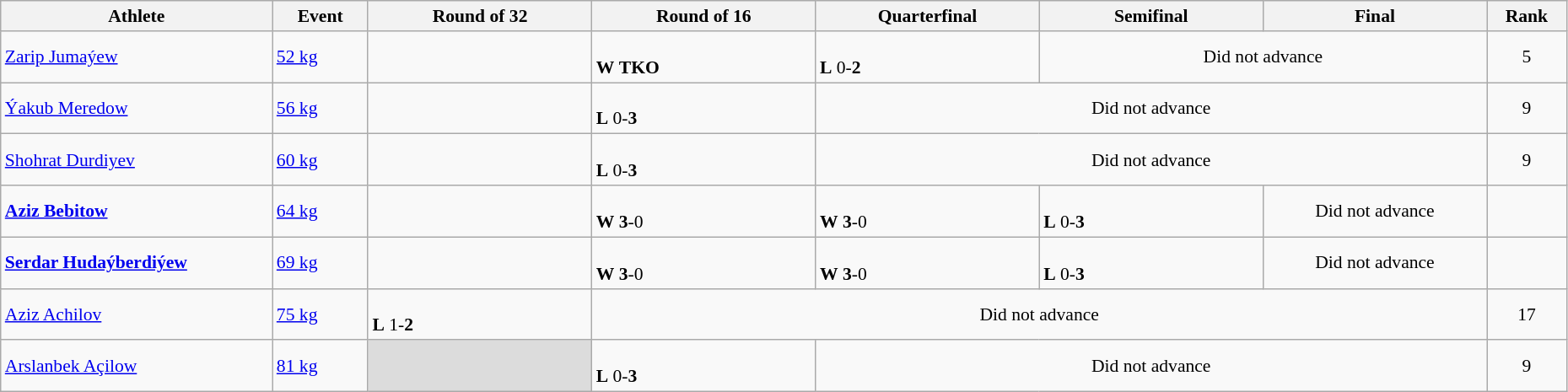<table class="wikitable" width="98%" style="text-align:left; font-size:90%">
<tr>
<th width="17%">Athlete</th>
<th width="6%">Event</th>
<th width="14%">Round of 32</th>
<th width="14%">Round of 16</th>
<th width="14%">Quarterfinal</th>
<th width="14%">Semifinal</th>
<th width="14%">Final</th>
<th width="5%">Rank</th>
</tr>
<tr>
<td><a href='#'>Zarip Jumaýew</a></td>
<td><a href='#'>52 kg</a></td>
<td></td>
<td> <br><strong>W</strong> <strong>TKO</strong></td>
<td> <br><strong>L</strong> 0-<strong>2</strong></td>
<td colspan=2 align=center>Did not advance</td>
<td align=center>5</td>
</tr>
<tr>
<td><a href='#'>Ýakub Meredow</a></td>
<td><a href='#'>56 kg</a></td>
<td></td>
<td> <br><strong>L</strong> 0-<strong>3</strong></td>
<td colspan=3 align=center>Did not advance</td>
<td align=center>9</td>
</tr>
<tr>
<td><a href='#'>Shohrat Durdiyev</a></td>
<td><a href='#'>60 kg</a></td>
<td></td>
<td> <br><strong>L</strong> 0-<strong>3</strong></td>
<td colspan=3 align=center>Did not advance</td>
<td align=center>9</td>
</tr>
<tr>
<td><strong><a href='#'>Aziz Bebitow</a></strong></td>
<td><a href='#'>64 kg</a></td>
<td></td>
<td> <br><strong>W</strong> <strong>3</strong>-0</td>
<td><br><strong>W</strong> <strong>3</strong>-0</td>
<td> <br><strong>L</strong> 0-<strong>3</strong></td>
<td align=center>Did not advance</td>
<td align=center></td>
</tr>
<tr>
<td><strong><a href='#'>Serdar Hudaýberdiýew</a></strong></td>
<td><a href='#'>69 kg</a></td>
<td></td>
<td><br><strong>W</strong> <strong>3</strong>-0</td>
<td><br><strong>W</strong> <strong>3</strong>-0</td>
<td> <br><strong>L</strong> 0-<strong>3</strong></td>
<td align=center>Did not advance</td>
<td align=center></td>
</tr>
<tr>
<td><a href='#'>Aziz Achilov</a></td>
<td><a href='#'>75 kg</a></td>
<td><br><strong>L</strong> 1-<strong>2</strong></td>
<td colspan=4 align=center>Did not advance</td>
<td align=center>17</td>
</tr>
<tr>
<td><a href='#'>Arslanbek Açilow</a></td>
<td><a href='#'>81 kg</a></td>
<td bgcolor=#DCDCDC></td>
<td> <br><strong>L</strong> 0-<strong>3</strong></td>
<td colspan=3 align=center>Did not advance</td>
<td align=center>9</td>
</tr>
</table>
